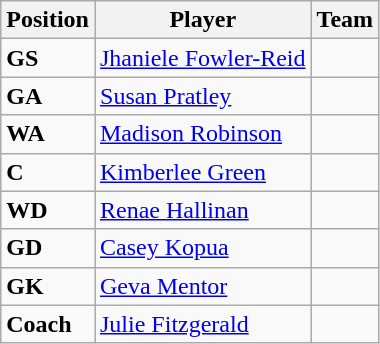<table class="wikitable collapsible">
<tr>
<th>Position</th>
<th>Player</th>
<th>Team</th>
</tr>
<tr>
<td><strong>GS</strong></td>
<td> <a href='#'>Jhaniele Fowler-Reid</a></td>
<td></td>
</tr>
<tr>
<td><strong>GA</strong></td>
<td> <a href='#'>Susan Pratley</a></td>
<td></td>
</tr>
<tr>
<td><strong>WA</strong></td>
<td> <a href='#'>Madison Robinson</a></td>
<td></td>
</tr>
<tr>
<td><strong>C</strong></td>
<td> <a href='#'>Kimberlee Green</a></td>
<td></td>
</tr>
<tr>
<td><strong>WD</strong></td>
<td> <a href='#'>Renae Hallinan</a></td>
<td></td>
</tr>
<tr>
<td><strong>GD</strong></td>
<td> <a href='#'>Casey Kopua</a></td>
<td></td>
</tr>
<tr>
<td><strong>GK</strong></td>
<td> <a href='#'>Geva Mentor</a></td>
<td></td>
</tr>
<tr>
<td><strong>Coach</strong></td>
<td> <a href='#'>Julie Fitzgerald</a></td>
<td></td>
</tr>
</table>
